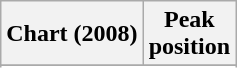<table class="wikitable sortable plainrowheaders" style="text-align:center">
<tr>
<th scope="col">Chart (2008)</th>
<th scope="col">Peak<br> position</th>
</tr>
<tr>
</tr>
<tr>
</tr>
<tr>
</tr>
<tr>
</tr>
</table>
